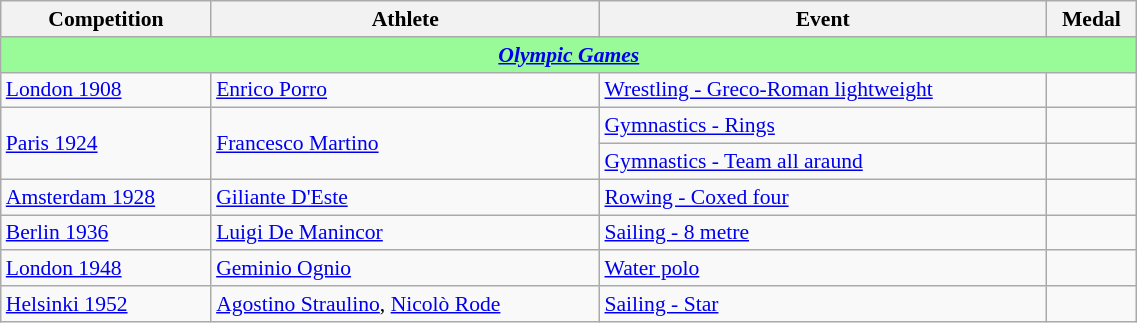<table class="wikitable" width=60% style="font-size:90%; text-align:left;">
<tr>
<th>Competition</th>
<th>Athlete</th>
<th>Event</th>
<th>Medal</th>
</tr>
<tr>
<td colspan=4 align=center bgcolor=PaleGreen><strong><em><a href='#'>Olympic Games</a></em></strong></td>
</tr>
<tr>
<td><a href='#'>London 1908</a></td>
<td><a href='#'>Enrico Porro</a></td>
<td><a href='#'>Wrestling - Greco-Roman lightweight</a></td>
<td></td>
</tr>
<tr>
<td rowspan=2><a href='#'>Paris 1924</a></td>
<td rowspan=2><a href='#'>Francesco Martino</a></td>
<td><a href='#'>Gymnastics - Rings</a></td>
<td></td>
</tr>
<tr>
<td><a href='#'>Gymnastics - Team all araund</a></td>
<td></td>
</tr>
<tr>
<td><a href='#'>Amsterdam 1928</a></td>
<td><a href='#'>Giliante D'Este</a></td>
<td><a href='#'>Rowing - Coxed four</a></td>
<td></td>
</tr>
<tr>
<td><a href='#'>Berlin 1936</a></td>
<td><a href='#'>Luigi De Manincor</a></td>
<td><a href='#'>Sailing - 8 metre</a></td>
<td></td>
</tr>
<tr>
<td><a href='#'>London 1948</a></td>
<td><a href='#'>Geminio Ognio</a></td>
<td><a href='#'>Water polo</a></td>
<td></td>
</tr>
<tr>
<td><a href='#'>Helsinki 1952</a></td>
<td><a href='#'>Agostino Straulino</a>, <a href='#'>Nicolò Rode</a></td>
<td><a href='#'>Sailing - Star</a></td>
<td></td>
</tr>
</table>
